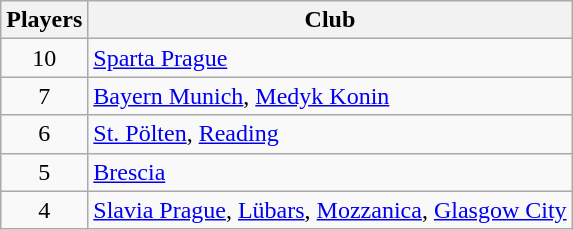<table class="wikitable">
<tr>
<th>Players</th>
<th>Club</th>
</tr>
<tr>
<td align="center">10</td>
<td> <a href='#'>Sparta Prague</a></td>
</tr>
<tr>
<td align="center">7</td>
<td> <a href='#'>Bayern Munich</a>,  <a href='#'>Medyk Konin</a></td>
</tr>
<tr>
<td align="center">6</td>
<td> <a href='#'>St. Pölten</a>,  <a href='#'>Reading</a></td>
</tr>
<tr>
<td align="center">5</td>
<td> <a href='#'>Brescia</a></td>
</tr>
<tr>
<td align="center">4</td>
<td> <a href='#'>Slavia Prague</a>,  <a href='#'>Lübars</a>,  <a href='#'>Mozzanica</a>,  <a href='#'>Glasgow City</a></td>
</tr>
</table>
